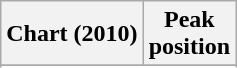<table class="wikitable sortable plainrowheaders">
<tr>
<th>Chart (2010)</th>
<th>Peak<br>position</th>
</tr>
<tr>
</tr>
<tr>
</tr>
<tr>
</tr>
<tr>
</tr>
</table>
